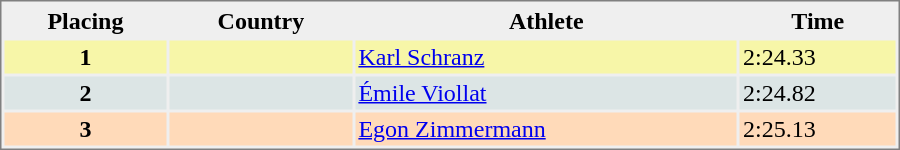<table style="border-style:solid;border-width:1px;border-color:#808080;background-color:#EFEFEF" cellspacing="2" cellpadding="2" width="600">
<tr bgcolor="#EFEFEF">
<th>Placing</th>
<th>Country</th>
<th>Athlete</th>
<th>Time</th>
</tr>
<tr align="center" valign="top" bgcolor="#F7F6A8">
<th>1</th>
<td align=left></td>
<td align="left"><a href='#'>Karl Schranz</a></td>
<td align="left">2:24.33</td>
</tr>
<tr align="center" valign="top" bgcolor="#DCE5E5">
<th>2</th>
<td align=left></td>
<td align="left"><a href='#'>Émile Viollat</a></td>
<td align="left">2:24.82</td>
</tr>
<tr align="center" valign="top" bgcolor="#FFDAB9">
<th>3</th>
<td align=left></td>
<td align="left"><a href='#'>Egon Zimmermann</a></td>
<td align="left">2:25.13</td>
</tr>
</table>
